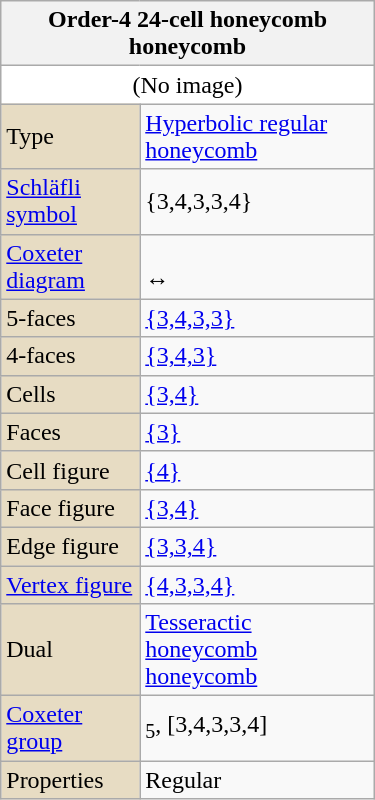<table class="wikitable" align="right" style="margin-left:10px" width="250">
<tr>
<th bgcolor=#e7dcc3 colspan=2>Order-4 24-cell honeycomb honeycomb</th>
</tr>
<tr>
<td bgcolor=#ffffff align=center colspan=2>(No image)</td>
</tr>
<tr>
<td bgcolor=#e7dcc3>Type</td>
<td><a href='#'>Hyperbolic regular honeycomb</a></td>
</tr>
<tr>
<td bgcolor=#e7dcc3><a href='#'>Schläfli symbol</a></td>
<td>{3,4,3,3,4}</td>
</tr>
<tr>
<td bgcolor=#e7dcc3><a href='#'>Coxeter diagram</a></td>
<td><br> ↔ </td>
</tr>
<tr>
<td bgcolor=#e7dcc3>5-faces</td>
<td> <a href='#'>{3,4,3,3}</a></td>
</tr>
<tr>
<td bgcolor=#e7dcc3>4-faces</td>
<td> <a href='#'>{3,4,3}</a></td>
</tr>
<tr>
<td bgcolor=#e7dcc3>Cells</td>
<td> <a href='#'>{3,4}</a></td>
</tr>
<tr>
<td bgcolor=#e7dcc3>Faces</td>
<td> <a href='#'>{3}</a></td>
</tr>
<tr>
<td bgcolor=#e7dcc3>Cell figure</td>
<td> <a href='#'>{4}</a></td>
</tr>
<tr>
<td bgcolor=#e7dcc3>Face figure</td>
<td> <a href='#'>{3,4}</a></td>
</tr>
<tr>
<td bgcolor=#e7dcc3>Edge figure</td>
<td> <a href='#'>{3,3,4}</a></td>
</tr>
<tr>
<td bgcolor=#e7dcc3><a href='#'>Vertex figure</a></td>
<td> <a href='#'>{4,3,3,4}</a></td>
</tr>
<tr>
<td bgcolor=#e7dcc3>Dual</td>
<td><a href='#'>Tesseractic honeycomb honeycomb</a></td>
</tr>
<tr>
<td bgcolor=#e7dcc3><a href='#'>Coxeter group</a></td>
<td><sub>5</sub>, [3,4,3,3,4]</td>
</tr>
<tr>
<td bgcolor=#e7dcc3>Properties</td>
<td>Regular</td>
</tr>
</table>
